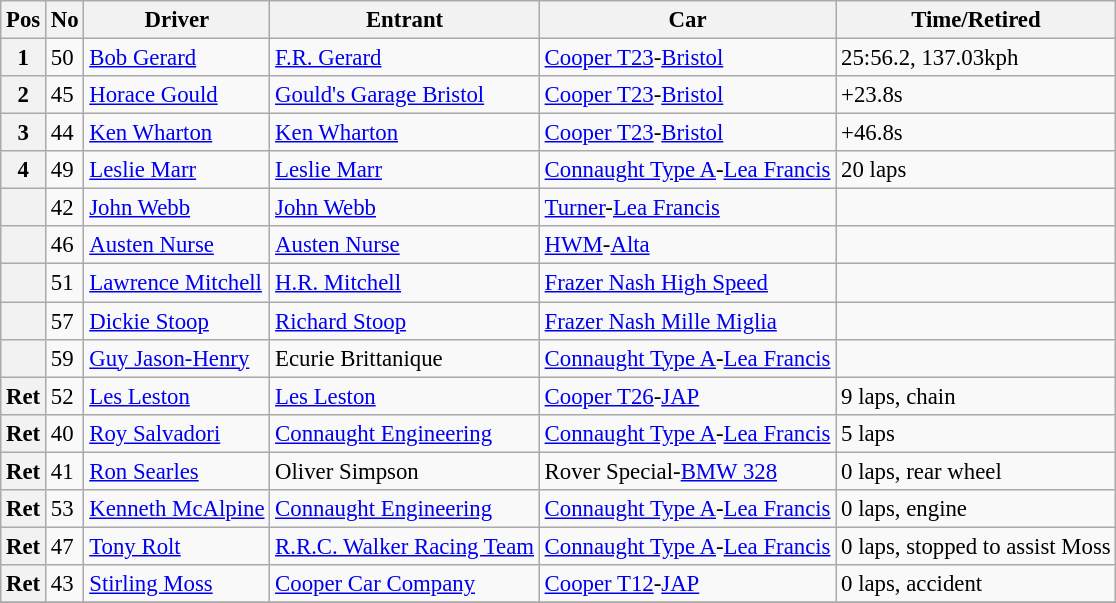<table class="wikitable" style="font-size: 95%;">
<tr>
<th>Pos</th>
<th>No</th>
<th>Driver</th>
<th>Entrant</th>
<th>Car</th>
<th>Time/Retired</th>
</tr>
<tr>
<th>1</th>
<td>50</td>
<td> <a href='#'>Bob Gerard</a></td>
<td><a href='#'>F.R. Gerard</a></td>
<td><a href='#'>Cooper T23</a>-<a href='#'>Bristol</a></td>
<td>25:56.2, 137.03kph</td>
</tr>
<tr>
<th>2</th>
<td>45</td>
<td> <a href='#'>Horace Gould</a></td>
<td><a href='#'>Gould's Garage Bristol</a></td>
<td><a href='#'>Cooper T23</a>-<a href='#'>Bristol</a></td>
<td>+23.8s</td>
</tr>
<tr>
<th>3</th>
<td>44</td>
<td> <a href='#'>Ken Wharton</a></td>
<td><a href='#'>Ken Wharton</a></td>
<td><a href='#'>Cooper T23</a>-<a href='#'>Bristol</a></td>
<td>+46.8s</td>
</tr>
<tr>
<th>4</th>
<td>49</td>
<td> <a href='#'>Leslie Marr</a></td>
<td><a href='#'>Leslie Marr</a></td>
<td><a href='#'>Connaught Type A</a>-<a href='#'>Lea Francis</a></td>
<td>20 laps</td>
</tr>
<tr>
<th></th>
<td>42</td>
<td> <a href='#'>John Webb</a></td>
<td><a href='#'>John Webb</a></td>
<td><a href='#'>Turner</a>-<a href='#'>Lea Francis</a></td>
<td></td>
</tr>
<tr>
<th></th>
<td>46</td>
<td> <a href='#'>Austen Nurse</a></td>
<td><a href='#'>Austen Nurse</a></td>
<td><a href='#'>HWM</a>-<a href='#'>Alta</a></td>
<td></td>
</tr>
<tr>
<th></th>
<td>51</td>
<td> <a href='#'>Lawrence Mitchell</a></td>
<td><a href='#'>H.R. Mitchell</a></td>
<td><a href='#'>Frazer Nash High Speed</a></td>
<td></td>
</tr>
<tr>
<th></th>
<td>57</td>
<td> <a href='#'>Dickie Stoop</a></td>
<td><a href='#'>Richard Stoop</a></td>
<td><a href='#'>Frazer Nash Mille Miglia</a></td>
<td></td>
</tr>
<tr>
<th></th>
<td>59</td>
<td> <a href='#'>Guy Jason-Henry</a></td>
<td>Ecurie Brittanique</td>
<td><a href='#'>Connaught Type A</a>-<a href='#'>Lea Francis</a></td>
<td></td>
</tr>
<tr>
<th>Ret</th>
<td>52</td>
<td> <a href='#'>Les Leston</a></td>
<td><a href='#'>Les Leston</a></td>
<td><a href='#'>Cooper T26</a>-<a href='#'>JAP</a></td>
<td>9 laps, chain</td>
</tr>
<tr>
<th>Ret</th>
<td>40</td>
<td> <a href='#'>Roy Salvadori</a></td>
<td><a href='#'>Connaught Engineering</a></td>
<td><a href='#'>Connaught Type A</a>-<a href='#'>Lea Francis</a></td>
<td>5 laps</td>
</tr>
<tr>
<th>Ret</th>
<td>41</td>
<td> <a href='#'>Ron Searles</a></td>
<td>Oliver Simpson</td>
<td>Rover Special-<a href='#'>BMW 328</a></td>
<td>0 laps, rear wheel</td>
</tr>
<tr>
<th>Ret</th>
<td>53</td>
<td> <a href='#'>Kenneth McAlpine</a></td>
<td><a href='#'>Connaught Engineering</a></td>
<td><a href='#'>Connaught Type A</a>-<a href='#'>Lea Francis</a></td>
<td>0 laps, engine</td>
</tr>
<tr>
<th>Ret</th>
<td>47</td>
<td> <a href='#'>Tony Rolt</a></td>
<td><a href='#'>R.R.C. Walker Racing Team</a></td>
<td><a href='#'>Connaught Type A</a>-<a href='#'>Lea Francis</a></td>
<td>0 laps, stopped to assist Moss</td>
</tr>
<tr>
<th>Ret</th>
<td>43</td>
<td> <a href='#'>Stirling Moss</a></td>
<td><a href='#'>Cooper Car Company</a></td>
<td><a href='#'>Cooper T12</a>-<a href='#'>JAP</a></td>
<td>0 laps, accident</td>
</tr>
<tr>
</tr>
</table>
